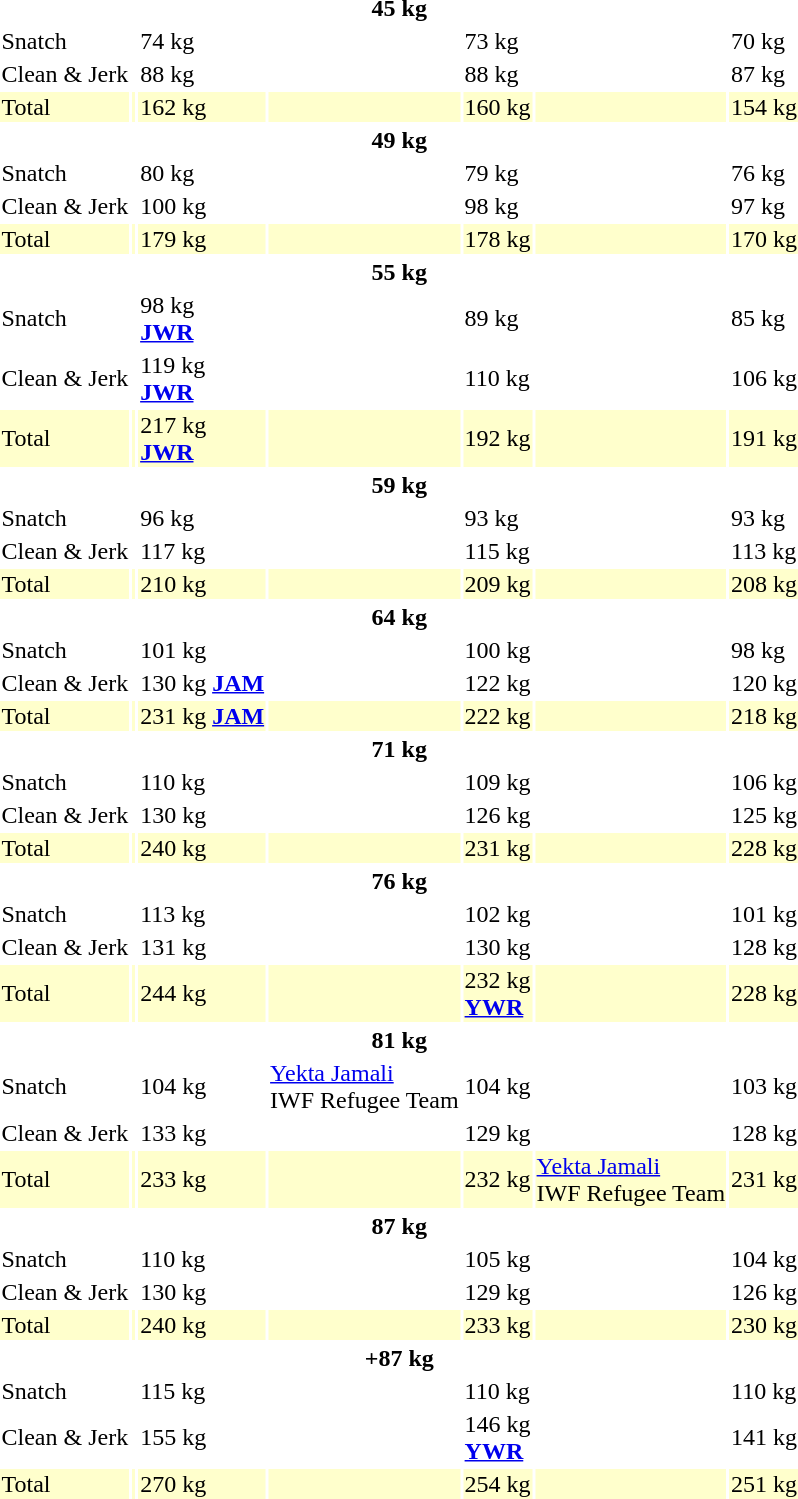<table>
<tr>
<th colspan=7>45 kg</th>
</tr>
<tr>
<td>Snatch</td>
<td></td>
<td>74 kg</td>
<td></td>
<td>73 kg</td>
<td></td>
<td>70 kg</td>
</tr>
<tr>
<td>Clean & Jerk</td>
<td></td>
<td>88 kg</td>
<td></td>
<td>88 kg</td>
<td></td>
<td>87 kg</td>
</tr>
<tr bgcolor=ffffcc>
<td>Total</td>
<td></td>
<td>162 kg</td>
<td></td>
<td>160 kg</td>
<td></td>
<td>154 kg</td>
</tr>
<tr>
<th colspan=7>49 kg</th>
</tr>
<tr>
<td>Snatch</td>
<td></td>
<td>80 kg</td>
<td></td>
<td>79 kg</td>
<td></td>
<td>76 kg</td>
</tr>
<tr>
<td>Clean & Jerk</td>
<td></td>
<td>100 kg</td>
<td></td>
<td>98 kg</td>
<td></td>
<td>97 kg</td>
</tr>
<tr bgcolor=ffffcc>
<td>Total</td>
<td></td>
<td>179 kg</td>
<td></td>
<td>178 kg</td>
<td></td>
<td>170 kg</td>
</tr>
<tr>
<th colspan=7>55 kg</th>
</tr>
<tr>
<td>Snatch</td>
<td></td>
<td>98 kg<br><strong><a href='#'>JWR</a></strong></td>
<td></td>
<td>89 kg</td>
<td></td>
<td>85 kg</td>
</tr>
<tr>
<td>Clean & Jerk</td>
<td></td>
<td>119 kg<br><strong><a href='#'>JWR</a></strong></td>
<td></td>
<td>110 kg</td>
<td></td>
<td>106 kg</td>
</tr>
<tr bgcolor=ffffcc>
<td>Total</td>
<td></td>
<td>217 kg<br><strong><a href='#'>JWR</a></strong></td>
<td></td>
<td>192 kg</td>
<td></td>
<td>191 kg</td>
</tr>
<tr>
<th colspan=7>59 kg</th>
</tr>
<tr>
<td>Snatch</td>
<td></td>
<td>96 kg</td>
<td></td>
<td>93 kg</td>
<td></td>
<td>93 kg</td>
</tr>
<tr>
<td>Clean & Jerk</td>
<td></td>
<td>117 kg</td>
<td></td>
<td>115 kg</td>
<td></td>
<td>113 kg</td>
</tr>
<tr bgcolor=ffffcc>
<td>Total</td>
<td></td>
<td>210 kg</td>
<td></td>
<td>209 kg</td>
<td></td>
<td>208 kg</td>
</tr>
<tr>
<th colspan=7>64 kg</th>
</tr>
<tr>
<td>Snatch</td>
<td></td>
<td>101 kg</td>
<td></td>
<td>100 kg</td>
<td></td>
<td>98 kg</td>
</tr>
<tr>
<td>Clean & Jerk</td>
<td></td>
<td>130 kg <strong><a href='#'>JAM</a></strong></td>
<td></td>
<td>122 kg</td>
<td></td>
<td>120 kg</td>
</tr>
<tr bgcolor=ffffcc>
<td>Total</td>
<td></td>
<td>231 kg <strong><a href='#'>JAM</a></strong></td>
<td></td>
<td>222 kg</td>
<td></td>
<td>218 kg</td>
</tr>
<tr>
<th colspan=7>71 kg</th>
</tr>
<tr>
<td>Snatch</td>
<td></td>
<td>110 kg</td>
<td></td>
<td>109 kg</td>
<td></td>
<td>106 kg</td>
</tr>
<tr>
<td>Clean & Jerk</td>
<td></td>
<td>130 kg</td>
<td></td>
<td>126 kg</td>
<td></td>
<td>125 kg</td>
</tr>
<tr bgcolor=ffffcc>
<td>Total</td>
<td></td>
<td>240 kg</td>
<td></td>
<td>231 kg</td>
<td></td>
<td>228 kg</td>
</tr>
<tr>
<th colspan=7>76 kg</th>
</tr>
<tr>
<td>Snatch</td>
<td></td>
<td>113 kg</td>
<td></td>
<td>102 kg</td>
<td></td>
<td>101 kg</td>
</tr>
<tr>
<td>Clean & Jerk</td>
<td></td>
<td>131 kg</td>
<td></td>
<td>130 kg</td>
<td></td>
<td>128 kg</td>
</tr>
<tr bgcolor=ffffcc>
<td>Total</td>
<td></td>
<td>244 kg</td>
<td></td>
<td>232 kg<br><strong><a href='#'>YWR</a></strong></td>
<td></td>
<td>228 kg</td>
</tr>
<tr>
<th colspan=7>81 kg</th>
</tr>
<tr>
<td>Snatch</td>
<td></td>
<td>104 kg</td>
<td><a href='#'>Yekta Jamali</a><br>IWF Refugee Team</td>
<td>104 kg</td>
<td></td>
<td>103 kg</td>
</tr>
<tr>
<td>Clean & Jerk</td>
<td></td>
<td>133 kg</td>
<td></td>
<td>129 kg</td>
<td></td>
<td>128 kg</td>
</tr>
<tr bgcolor=ffffcc>
<td>Total</td>
<td></td>
<td>233 kg</td>
<td></td>
<td>232 kg</td>
<td><a href='#'>Yekta Jamali</a><br>IWF Refugee Team</td>
<td>231 kg</td>
</tr>
<tr>
<th colspan=7>87 kg</th>
</tr>
<tr>
<td>Snatch</td>
<td></td>
<td>110 kg</td>
<td></td>
<td>105 kg</td>
<td></td>
<td>104 kg</td>
</tr>
<tr>
<td>Clean & Jerk</td>
<td></td>
<td>130 kg</td>
<td></td>
<td>129 kg</td>
<td></td>
<td>126 kg</td>
</tr>
<tr bgcolor=ffffcc>
<td>Total</td>
<td></td>
<td>240 kg</td>
<td></td>
<td>233 kg</td>
<td></td>
<td>230 kg</td>
</tr>
<tr>
<th colspan=7>+87 kg</th>
</tr>
<tr>
<td>Snatch</td>
<td></td>
<td>115 kg</td>
<td></td>
<td>110 kg</td>
<td></td>
<td>110 kg</td>
</tr>
<tr>
<td>Clean & Jerk</td>
<td></td>
<td>155 kg</td>
<td></td>
<td>146 kg<br><strong><a href='#'>YWR</a></strong></td>
<td></td>
<td>141 kg</td>
</tr>
<tr bgcolor=ffffcc>
<td>Total</td>
<td></td>
<td>270 kg</td>
<td></td>
<td>254 kg</td>
<td></td>
<td>251 kg</td>
</tr>
</table>
